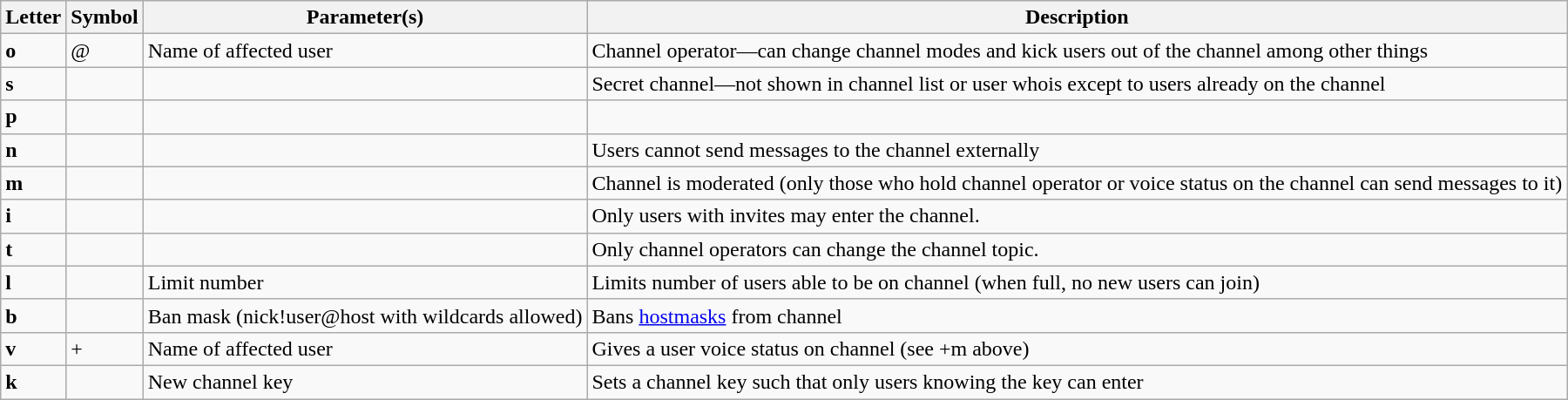<table class="wikitable">
<tr>
<th>Letter</th>
<th>Symbol</th>
<th>Parameter(s)</th>
<th>Description</th>
</tr>
<tr>
<td><strong>o</strong></td>
<td>@</td>
<td>Name of affected user</td>
<td>Channel operator—can change channel modes and kick users out of the channel among other things</td>
</tr>
<tr>
<td><strong>s</strong></td>
<td></td>
<td></td>
<td>Secret channel—not shown in channel list or user whois except to users already on the channel</td>
</tr>
<tr>
<td><strong>p</strong></td>
<td></td>
<td></td>
<td></td>
</tr>
<tr>
<td><strong>n</strong></td>
<td></td>
<td></td>
<td>Users cannot send messages to the channel externally</td>
</tr>
<tr>
<td><strong>m</strong></td>
<td></td>
<td></td>
<td>Channel is moderated (only those who hold channel operator or voice status on the channel can send messages to it)</td>
</tr>
<tr>
<td><strong>i</strong></td>
<td></td>
<td></td>
<td>Only users with invites may enter the channel.</td>
</tr>
<tr>
<td><strong>t</strong></td>
<td></td>
<td></td>
<td>Only channel operators can change the channel topic.</td>
</tr>
<tr>
<td><strong>l</strong></td>
<td></td>
<td>Limit number</td>
<td>Limits number of users able to be on channel (when full, no new users can join)</td>
</tr>
<tr>
<td><strong>b</strong></td>
<td></td>
<td>Ban mask (nick!user@host with wildcards allowed)</td>
<td>Bans <a href='#'>hostmasks</a> from channel</td>
</tr>
<tr>
<td><strong>v</strong> </td>
<td>+</td>
<td>Name of affected user</td>
<td>Gives a user voice status on channel (see +m above)</td>
</tr>
<tr>
<td><strong>k</strong></td>
<td></td>
<td>New channel key</td>
<td>Sets a channel key such that only users knowing the key can enter</td>
</tr>
</table>
